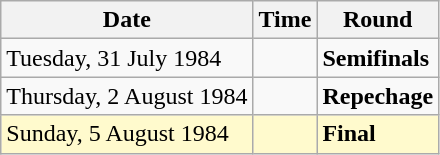<table class="wikitable">
<tr>
<th>Date</th>
<th>Time</th>
<th>Round</th>
</tr>
<tr>
<td>Tuesday, 31 July 1984</td>
<td></td>
<td><strong>Semifinals</strong></td>
</tr>
<tr>
<td>Thursday, 2 August 1984</td>
<td></td>
<td><strong>Repechage</strong></td>
</tr>
<tr style=background:lemonchiffon>
<td>Sunday, 5 August 1984</td>
<td></td>
<td><strong>Final</strong></td>
</tr>
</table>
